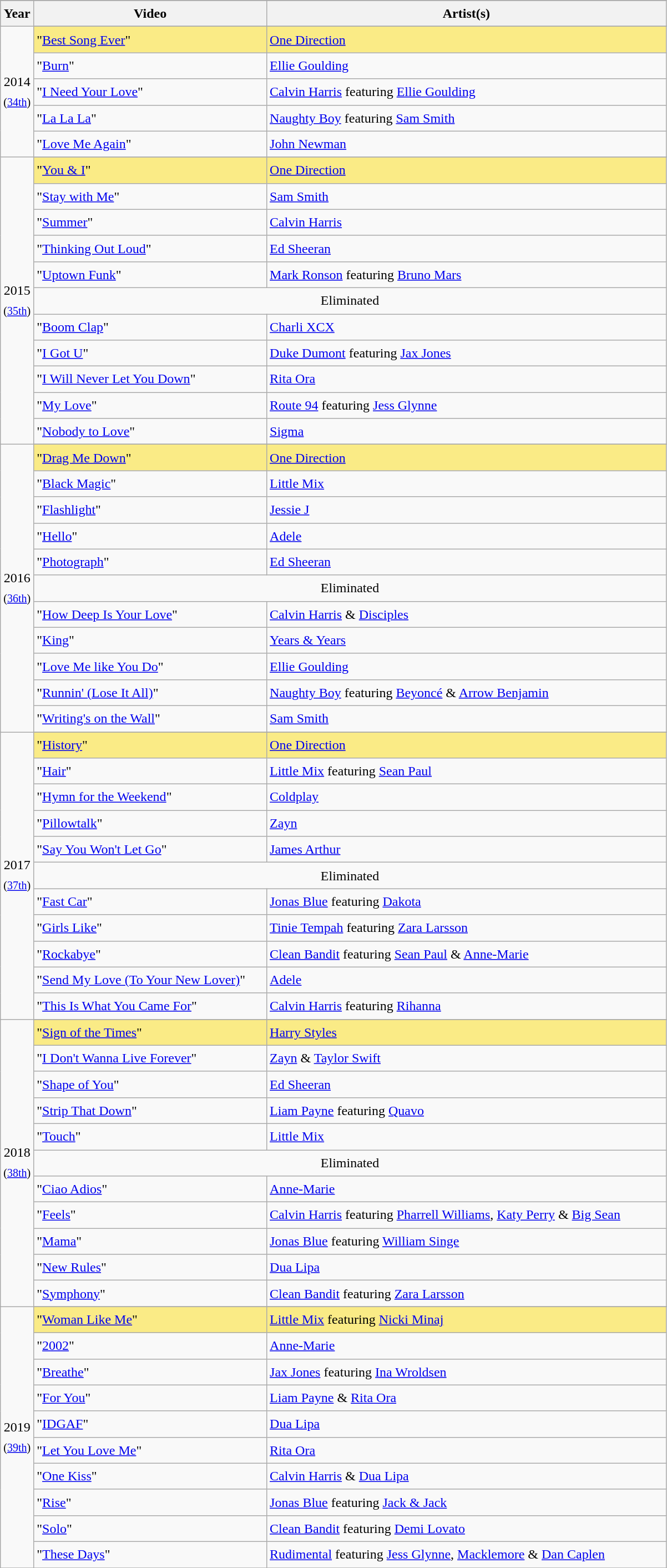<table class="wikitable" style="font-size:1.00em; line-height:1.5em;">
<tr bgcolor="#bebebe">
</tr>
<tr bgcolor="#bebebe">
<th width="5%">Year</th>
<th width="35%">Video</th>
<th width="60%">Artist(s)</th>
</tr>
<tr>
<td rowspan="6" style="text-align:center;">2014 <br><small>(<a href='#'>34th</a>)</small></td>
</tr>
<tr style="background:#FAEB86;">
<td>"<a href='#'>Best Song Ever</a>"</td>
<td><a href='#'>One Direction</a></td>
</tr>
<tr>
<td>"<a href='#'>Burn</a>"</td>
<td><a href='#'>Ellie Goulding</a></td>
</tr>
<tr>
<td>"<a href='#'>I Need Your Love</a>"</td>
<td><a href='#'>Calvin Harris</a> featuring <a href='#'>Ellie Goulding</a></td>
</tr>
<tr>
<td>"<a href='#'>La La La</a>"</td>
<td><a href='#'>Naughty Boy</a> featuring <a href='#'>Sam Smith</a></td>
</tr>
<tr>
<td>"<a href='#'>Love Me Again</a>"</td>
<td><a href='#'>John Newman</a></td>
</tr>
<tr>
<td rowspan="12" style="text-align:center;">2015 <br><small>(<a href='#'>35th</a>)</small></td>
</tr>
<tr style="background:#FAEB86;">
<td>"<a href='#'>You & I</a>"</td>
<td><a href='#'>One Direction</a></td>
</tr>
<tr>
<td>"<a href='#'>Stay with Me</a>"</td>
<td><a href='#'>Sam Smith</a></td>
</tr>
<tr>
<td>"<a href='#'>Summer</a>"</td>
<td><a href='#'>Calvin Harris</a></td>
</tr>
<tr>
<td>"<a href='#'>Thinking Out Loud</a>"</td>
<td><a href='#'>Ed Sheeran</a></td>
</tr>
<tr>
<td>"<a href='#'>Uptown Funk</a>"</td>
<td><a href='#'>Mark Ronson</a> featuring <a href='#'>Bruno Mars</a></td>
</tr>
<tr>
<td colspan="2" align="center">Eliminated</td>
</tr>
<tr>
<td>"<a href='#'>Boom Clap</a>"</td>
<td><a href='#'>Charli XCX</a></td>
</tr>
<tr>
<td>"<a href='#'>I Got U</a>"</td>
<td><a href='#'>Duke Dumont</a> featuring <a href='#'>Jax Jones</a></td>
</tr>
<tr>
<td>"<a href='#'>I Will Never Let You Down</a>"</td>
<td><a href='#'>Rita Ora</a></td>
</tr>
<tr>
<td>"<a href='#'>My Love</a>"</td>
<td><a href='#'>Route 94</a> featuring <a href='#'>Jess Glynne</a></td>
</tr>
<tr>
<td>"<a href='#'>Nobody to Love</a>"</td>
<td><a href='#'>Sigma</a></td>
</tr>
<tr>
<td rowspan="12" style="text-align:center;">2016 <br><small>(<a href='#'>36th</a>)</small></td>
</tr>
<tr style="background:#FAEB86;">
<td>"<a href='#'>Drag Me Down</a>"</td>
<td><a href='#'>One Direction</a></td>
</tr>
<tr>
<td>"<a href='#'>Black Magic</a>"</td>
<td><a href='#'>Little Mix</a></td>
</tr>
<tr>
<td>"<a href='#'>Flashlight</a>"</td>
<td><a href='#'>Jessie J</a></td>
</tr>
<tr>
<td>"<a href='#'>Hello</a>"</td>
<td><a href='#'>Adele</a></td>
</tr>
<tr>
<td>"<a href='#'>Photograph</a>"</td>
<td><a href='#'>Ed Sheeran</a></td>
</tr>
<tr>
<td colspan="2" align="center">Eliminated</td>
</tr>
<tr>
<td>"<a href='#'>How Deep Is Your Love</a>"</td>
<td><a href='#'>Calvin Harris</a> & <a href='#'>Disciples</a></td>
</tr>
<tr>
<td>"<a href='#'>King</a>"</td>
<td><a href='#'>Years & Years</a></td>
</tr>
<tr>
<td>"<a href='#'>Love Me like You Do</a>"</td>
<td><a href='#'>Ellie Goulding</a></td>
</tr>
<tr>
<td>"<a href='#'>Runnin' (Lose It All)</a>"</td>
<td><a href='#'>Naughty Boy</a> featuring <a href='#'>Beyoncé</a> & <a href='#'>Arrow Benjamin</a></td>
</tr>
<tr>
<td>"<a href='#'>Writing's on the Wall</a>"</td>
<td><a href='#'>Sam Smith</a></td>
</tr>
<tr>
<td rowspan="12" style="text-align:center;">2017 <br><small>(<a href='#'>37th</a>)</small></td>
</tr>
<tr style="background:#FAEB86;">
<td>"<a href='#'>History</a>"</td>
<td><a href='#'>One Direction</a></td>
</tr>
<tr>
<td>"<a href='#'>Hair</a>"</td>
<td><a href='#'>Little Mix</a> featuring <a href='#'>Sean Paul</a></td>
</tr>
<tr>
<td>"<a href='#'>Hymn for the Weekend</a>"</td>
<td><a href='#'>Coldplay</a></td>
</tr>
<tr>
<td>"<a href='#'>Pillowtalk</a>"</td>
<td><a href='#'>Zayn</a></td>
</tr>
<tr>
<td>"<a href='#'>Say You Won't Let Go</a>"</td>
<td><a href='#'>James Arthur</a></td>
</tr>
<tr>
<td colspan="2" align="center">Eliminated</td>
</tr>
<tr>
<td>"<a href='#'>Fast Car</a>"</td>
<td><a href='#'>Jonas Blue</a> featuring <a href='#'>Dakota</a></td>
</tr>
<tr>
<td>"<a href='#'>Girls Like</a>"</td>
<td><a href='#'>Tinie Tempah</a> featuring <a href='#'>Zara Larsson</a></td>
</tr>
<tr>
<td>"<a href='#'>Rockabye</a>"</td>
<td><a href='#'>Clean Bandit</a> featuring <a href='#'>Sean Paul</a> & <a href='#'>Anne-Marie</a></td>
</tr>
<tr>
<td>"<a href='#'>Send My Love (To Your New Lover)</a>"</td>
<td><a href='#'>Adele</a></td>
</tr>
<tr>
<td>"<a href='#'>This Is What You Came For</a>"</td>
<td><a href='#'>Calvin Harris</a> featuring <a href='#'>Rihanna</a></td>
</tr>
<tr>
<td rowspan="12" style="text-align:center;">2018 <br><small>(<a href='#'>38th</a>)</small></td>
</tr>
<tr style="background:#FAEB86;">
<td>"<a href='#'>Sign of the Times</a>"</td>
<td><a href='#'>Harry Styles</a></td>
</tr>
<tr>
<td>"<a href='#'>I Don't Wanna Live Forever</a>"</td>
<td><a href='#'>Zayn</a> & <a href='#'>Taylor Swift</a></td>
</tr>
<tr>
<td>"<a href='#'>Shape of You</a>"</td>
<td><a href='#'>Ed Sheeran</a></td>
</tr>
<tr>
<td>"<a href='#'>Strip That Down</a>"</td>
<td><a href='#'>Liam Payne</a> featuring <a href='#'>Quavo</a></td>
</tr>
<tr>
<td>"<a href='#'>Touch</a>"</td>
<td><a href='#'>Little Mix</a></td>
</tr>
<tr>
<td colspan="2" align="center">Eliminated</td>
</tr>
<tr>
<td>"<a href='#'>Ciao Adios</a>"</td>
<td><a href='#'>Anne-Marie</a></td>
</tr>
<tr>
<td>"<a href='#'>Feels</a>"</td>
<td><a href='#'>Calvin Harris</a> featuring <a href='#'>Pharrell Williams</a>, <a href='#'>Katy Perry</a> & <a href='#'>Big Sean</a></td>
</tr>
<tr>
<td>"<a href='#'>Mama</a>"</td>
<td><a href='#'>Jonas Blue</a> featuring <a href='#'>William Singe</a></td>
</tr>
<tr>
<td>"<a href='#'>New Rules</a>"</td>
<td><a href='#'>Dua Lipa</a></td>
</tr>
<tr>
<td>"<a href='#'>Symphony</a>"</td>
<td><a href='#'>Clean Bandit</a> featuring <a href='#'>Zara Larsson</a></td>
</tr>
<tr>
<td rowspan="11" style="text-align:center;">2019 <br><small>(<a href='#'>39th</a>)</small></td>
</tr>
<tr style="background:#FAEB86;">
<td>"<a href='#'>Woman Like Me</a>"</td>
<td><a href='#'>Little Mix</a> featuring <a href='#'>Nicki Minaj</a></td>
</tr>
<tr>
<td>"<a href='#'>2002</a>"</td>
<td><a href='#'>Anne-Marie</a></td>
</tr>
<tr>
<td>"<a href='#'>Breathe</a>"</td>
<td><a href='#'>Jax Jones</a> featuring <a href='#'>Ina Wroldsen</a></td>
</tr>
<tr>
<td>"<a href='#'>For You</a>"</td>
<td><a href='#'>Liam Payne</a> & <a href='#'>Rita Ora</a></td>
</tr>
<tr>
<td>"<a href='#'>IDGAF</a>"</td>
<td><a href='#'>Dua Lipa</a></td>
</tr>
<tr>
<td>"<a href='#'>Let You Love Me</a>"</td>
<td><a href='#'>Rita Ora</a></td>
</tr>
<tr>
<td>"<a href='#'>One Kiss</a>"</td>
<td><a href='#'>Calvin Harris</a> & <a href='#'>Dua Lipa</a></td>
</tr>
<tr>
<td>"<a href='#'>Rise</a>"</td>
<td><a href='#'>Jonas Blue</a> featuring <a href='#'>Jack & Jack</a></td>
</tr>
<tr>
<td>"<a href='#'>Solo</a>"</td>
<td><a href='#'>Clean Bandit</a> featuring <a href='#'>Demi Lovato</a></td>
</tr>
<tr>
<td>"<a href='#'>These Days</a>"</td>
<td><a href='#'>Rudimental</a> featuring <a href='#'>Jess Glynne</a>, <a href='#'>Macklemore</a> & <a href='#'>Dan Caplen</a></td>
</tr>
<tr>
</tr>
</table>
